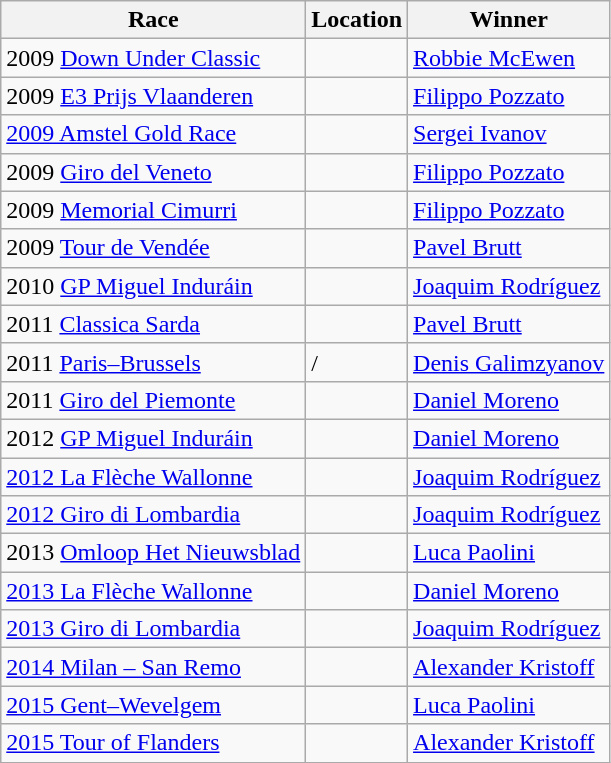<table class="wikitable">
<tr>
<th>Race</th>
<th>Location</th>
<th>Winner</th>
</tr>
<tr>
<td>2009 <a href='#'>Down Under Classic</a></td>
<td></td>
<td> <a href='#'>Robbie McEwen</a></td>
</tr>
<tr>
<td>2009 <a href='#'>E3 Prijs Vlaanderen</a></td>
<td></td>
<td> <a href='#'>Filippo Pozzato</a></td>
</tr>
<tr>
<td><a href='#'>2009 Amstel Gold Race</a></td>
<td></td>
<td> <a href='#'>Sergei Ivanov</a></td>
</tr>
<tr>
<td>2009 <a href='#'>Giro del Veneto</a></td>
<td></td>
<td> <a href='#'>Filippo Pozzato</a></td>
</tr>
<tr>
<td>2009 <a href='#'>Memorial Cimurri</a></td>
<td></td>
<td> <a href='#'>Filippo Pozzato</a></td>
</tr>
<tr>
<td>2009 <a href='#'>Tour de Vendée</a></td>
<td></td>
<td> <a href='#'>Pavel Brutt</a></td>
</tr>
<tr>
<td>2010 <a href='#'>GP Miguel Induráin</a></td>
<td></td>
<td> <a href='#'>Joaquim Rodríguez</a></td>
</tr>
<tr>
<td>2011 <a href='#'>Classica Sarda</a></td>
<td></td>
<td> <a href='#'>Pavel Brutt</a></td>
</tr>
<tr>
<td>2011 <a href='#'>Paris–Brussels</a></td>
<td>/</td>
<td> <a href='#'>Denis Galimzyanov</a></td>
</tr>
<tr>
<td>2011 <a href='#'>Giro del Piemonte</a></td>
<td></td>
<td> <a href='#'>Daniel Moreno</a></td>
</tr>
<tr>
<td>2012 <a href='#'>GP Miguel Induráin</a></td>
<td></td>
<td> <a href='#'>Daniel Moreno</a></td>
</tr>
<tr>
<td><a href='#'>2012 La Flèche Wallonne</a></td>
<td></td>
<td> <a href='#'>Joaquim Rodríguez</a></td>
</tr>
<tr>
<td><a href='#'>2012 Giro di Lombardia</a></td>
<td></td>
<td> <a href='#'>Joaquim Rodríguez</a></td>
</tr>
<tr>
<td>2013 <a href='#'>Omloop Het Nieuwsblad</a></td>
<td></td>
<td> <a href='#'>Luca Paolini</a></td>
</tr>
<tr>
<td><a href='#'>2013 La Flèche Wallonne</a></td>
<td></td>
<td> <a href='#'>Daniel Moreno</a></td>
</tr>
<tr>
<td><a href='#'>2013 Giro di Lombardia</a></td>
<td></td>
<td> <a href='#'>Joaquim Rodríguez</a></td>
</tr>
<tr>
<td><a href='#'>2014 Milan&nbsp;– San Remo</a></td>
<td></td>
<td> <a href='#'>Alexander Kristoff</a></td>
</tr>
<tr>
<td><a href='#'>2015 Gent–Wevelgem</a></td>
<td></td>
<td> <a href='#'>Luca Paolini</a></td>
</tr>
<tr>
<td><a href='#'>2015 Tour of Flanders</a></td>
<td></td>
<td> <a href='#'>Alexander Kristoff</a></td>
</tr>
</table>
